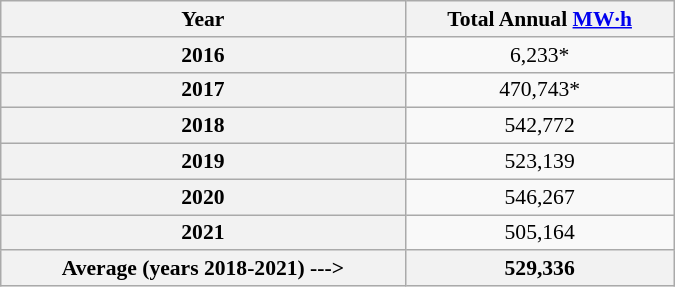<table class=wikitable float=left style="text-align:center; font-size:0.9em; width:450px;">
<tr>
<th>Year</th>
<th>Total Annual <a href='#'>MW·h</a></th>
</tr>
<tr>
<th>2016</th>
<td>6,233*</td>
</tr>
<tr>
<th>2017</th>
<td>470,743*</td>
</tr>
<tr>
<th>2018</th>
<td>542,772</td>
</tr>
<tr>
<th>2019</th>
<td>523,139</td>
</tr>
<tr>
<th>2020</th>
<td>546,267</td>
</tr>
<tr>
<th>2021</th>
<td>505,164</td>
</tr>
<tr>
<th>Average (years 2018-2021) ---></th>
<th>529,336</th>
</tr>
</table>
